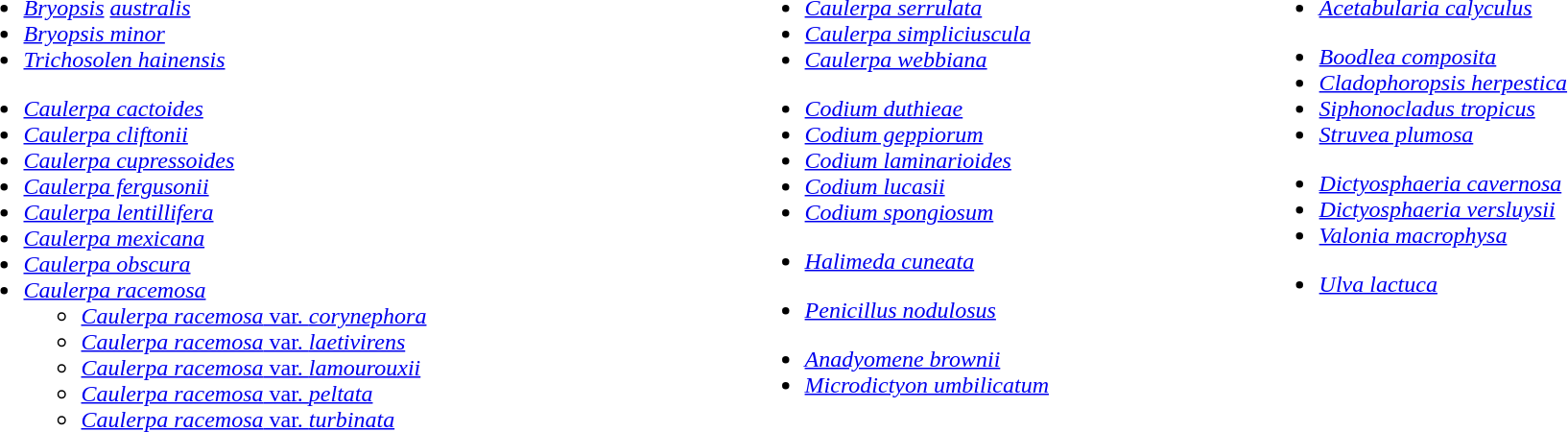<table width="100%">
<tr valign="top">
<td><br><ul><li><em><a href='#'>Bryopsis</a> <a href='#'>australis</a></em></li><li><em><a href='#'>Bryopsis minor</a></em></li><li><em><a href='#'>Trichosolen hainensis</a></em></li></ul><ul><li><em><a href='#'>Caulerpa cactoides</a></em></li><li><em><a href='#'>Caulerpa cliftonii</a></em></li><li><em><a href='#'>Caulerpa cupressoides</a></em></li><li><em><a href='#'>Caulerpa fergusonii</a></em></li><li><em><a href='#'>Caulerpa lentillifera</a></em></li><li><em><a href='#'>Caulerpa mexicana</a></em></li><li><em><a href='#'>Caulerpa obscura</a></em></li><li><em><a href='#'>Caulerpa racemosa</a></em><ul><li><a href='#'><em>Caulerpa racemosa</em> var. <em>corynephora</em></a></li><li><a href='#'><em>Caulerpa racemosa</em> var. <em>laetivirens</em></a></li><li><a href='#'><em>Caulerpa racemosa</em> var. <em>lamourouxii</em></a></li><li><a href='#'><em>Caulerpa racemosa</em> var. <em>peltata</em></a></li><li><a href='#'><em>Caulerpa racemosa</em> var. <em>turbinata</em></a></li></ul></li></ul></td>
<td><br><ul><li><em><a href='#'>Caulerpa serrulata</a></em></li><li><em><a href='#'>Caulerpa simpliciuscula</a></em></li><li><em><a href='#'>Caulerpa webbiana</a></em></li></ul><ul><li><em><a href='#'>Codium duthieae</a></em></li><li><em><a href='#'>Codium geppiorum</a></em></li><li><em><a href='#'>Codium laminarioides</a></em></li><li><em><a href='#'>Codium lucasii</a></em></li><li><em><a href='#'>Codium spongiosum</a></em></li></ul><ul><li><em><a href='#'>Halimeda cuneata</a></em></li></ul><ul><li><em><a href='#'>Penicillus nodulosus</a></em></li></ul><ul><li><em><a href='#'>Anadyomene brownii</a></em></li><li><em><a href='#'>Microdictyon umbilicatum</a></em></li></ul></td>
<td><br><ul><li><em><a href='#'>Acetabularia calyculus</a></em></li></ul><ul><li><em><a href='#'>Boodlea composita</a></em></li><li><em><a href='#'>Cladophoropsis herpestica</a></em></li><li><em><a href='#'>Siphonocladus tropicus</a></em></li><li><em><a href='#'>Struvea plumosa</a></em></li></ul><ul><li><em><a href='#'>Dictyosphaeria cavernosa</a></em></li><li><em><a href='#'>Dictyosphaeria versluysii</a></em></li><li><em><a href='#'>Valonia macrophysa</a></em></li></ul><ul><li><em><a href='#'>Ulva lactuca</a></em></li></ul></td>
</tr>
</table>
